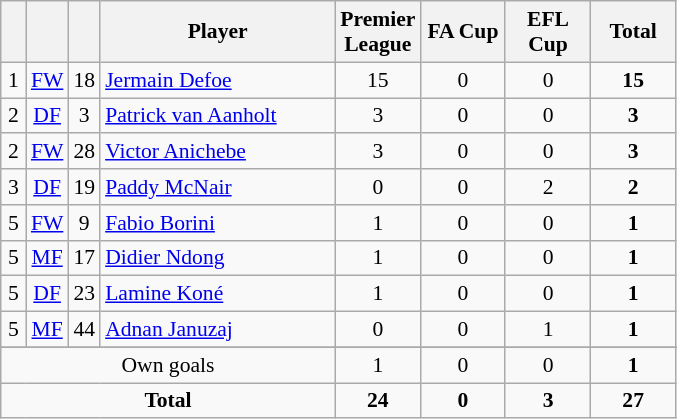<table class="wikitable sortable" style="font-size: 90%; text-align: center">
<tr>
<th width=10></th>
<th width=10></th>
<th width=10></th>
<th width=150>Player</th>
<th width=50>Premier League</th>
<th width=50>FA Cup</th>
<th width=50>EFL Cup</th>
<th width=50>Total</th>
</tr>
<tr>
<td>1</td>
<td><a href='#'>FW</a></td>
<td>18</td>
<td align=left> <a href='#'>Jermain Defoe</a></td>
<td>15</td>
<td>0</td>
<td>0</td>
<td><strong>15</strong></td>
</tr>
<tr>
<td>2</td>
<td><a href='#'>DF</a></td>
<td>3</td>
<td align=left> <a href='#'>Patrick van Aanholt</a></td>
<td>3</td>
<td>0</td>
<td>0</td>
<td><strong>3</strong></td>
</tr>
<tr>
<td>2</td>
<td><a href='#'>FW</a></td>
<td>28</td>
<td align=left> <a href='#'>Victor Anichebe</a></td>
<td>3</td>
<td>0</td>
<td>0</td>
<td><strong>3</strong></td>
</tr>
<tr>
<td>3</td>
<td><a href='#'>DF</a></td>
<td>19</td>
<td align=left> <a href='#'>Paddy McNair</a></td>
<td>0</td>
<td>0</td>
<td>2</td>
<td><strong>2</strong></td>
</tr>
<tr>
<td>5</td>
<td><a href='#'>FW</a></td>
<td>9</td>
<td align=left> <a href='#'>Fabio Borini</a></td>
<td>1</td>
<td>0</td>
<td>0</td>
<td><strong>1</strong></td>
</tr>
<tr>
<td>5</td>
<td><a href='#'>MF</a></td>
<td>17</td>
<td align=left> <a href='#'>Didier Ndong</a></td>
<td>1</td>
<td>0</td>
<td>0</td>
<td><strong>1</strong></td>
</tr>
<tr>
<td>5</td>
<td><a href='#'>DF</a></td>
<td>23</td>
<td align=left> <a href='#'>Lamine Koné</a></td>
<td>1</td>
<td>0</td>
<td>0</td>
<td><strong>1</strong></td>
</tr>
<tr>
<td>5</td>
<td><a href='#'>MF</a></td>
<td>44</td>
<td align=left> <a href='#'>Adnan Januzaj</a></td>
<td>0</td>
<td>0</td>
<td>1</td>
<td><strong>1</strong></td>
</tr>
<tr>
</tr>
<tr class="sortbottom">
<td colspan="4">Own goals</td>
<td>1</td>
<td>0</td>
<td>0</td>
<td><strong>1</strong></td>
</tr>
<tr class="sortbottom">
<td colspan=4><strong>Total</strong></td>
<td><strong>24</strong></td>
<td><strong>0</strong></td>
<td><strong>3</strong></td>
<td><strong>27</strong></td>
</tr>
</table>
